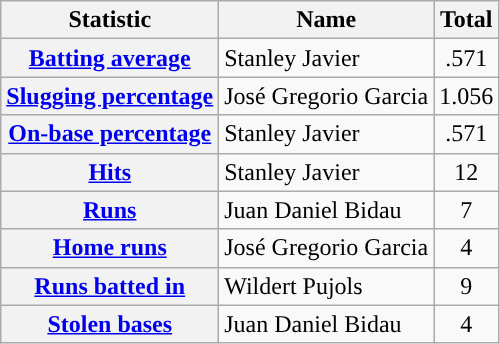<table class="wikitable plainrowheaders">
<tr>
<th scope="col">Statistic</th>
<th scope="col">Name</th>
<th scope="col">Total</th>
</tr>
<tr>
<th scope="row"><a href='#'>Batting average</a></th>
<td> Stanley Javier</td>
<td align=center>.571</td>
</tr>
<tr>
<th scope="row"><a href='#'>Slugging percentage</a></th>
<td> José Gregorio Garcia</td>
<td align=center>1.056</td>
</tr>
<tr>
<th scope="row"><a href='#'>On-base percentage</a></th>
<td> Stanley Javier</td>
<td align=center>.571</td>
</tr>
<tr>
<th scope="row"><a href='#'>Hits</a></th>
<td> Stanley Javier</td>
<td align=center>12</td>
</tr>
<tr>
<th scope="row"><a href='#'>Runs</a></th>
<td> Juan Daniel Bidau</td>
<td align=center>7</td>
</tr>
<tr>
<th scope="row"><a href='#'>Home runs</a></th>
<td> José Gregorio Garcia</td>
<td align=center>4</td>
</tr>
<tr>
<th scope="row"><a href='#'>Runs batted in</a></th>
<td> Wildert Pujols</td>
<td align=center>9</td>
</tr>
<tr>
<th scope="row"><a href='#'>Stolen bases</a></th>
<td> Juan Daniel Bidau</td>
<td align=center>4</td>
</tr>
</table>
